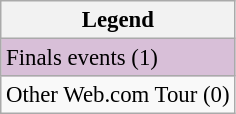<table class="wikitable" style="font-size:95%;">
<tr>
<th>Legend</th>
</tr>
<tr style="background:#D8BFD8;">
<td>Finals events (1)</td>
</tr>
<tr>
<td>Other Web.com Tour (0)</td>
</tr>
</table>
